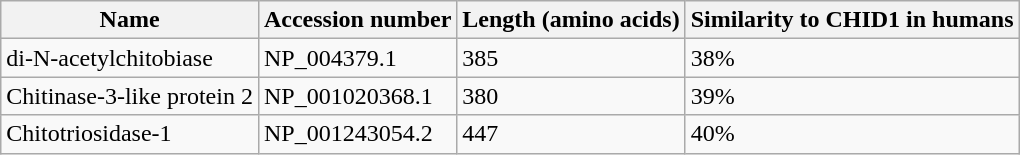<table class="wikitable">
<tr>
<th>Name</th>
<th>Accession number</th>
<th>Length (amino acids)</th>
<th>Similarity to CHID1 in humans</th>
</tr>
<tr>
<td>di-N-acetylchitobiase</td>
<td>NP_004379.1</td>
<td>385</td>
<td>38%</td>
</tr>
<tr>
<td>Chitinase-3-like protein 2</td>
<td>NP_001020368.1</td>
<td>380</td>
<td>39%</td>
</tr>
<tr>
<td>Chitotriosidase-1</td>
<td>NP_001243054.2</td>
<td>447</td>
<td>40%</td>
</tr>
</table>
